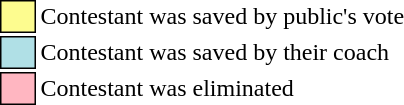<table class="toccolours"style="font-size: 100%">
<tr>
<td style="background:#fdfc8f; border:1px solid black">     </td>
<td>Contestant was saved by public's vote</td>
</tr>
<tr>
<td style="background:#b0e0e6; border:1px solid black">     </td>
<td>Contestant was saved by their coach</td>
</tr>
<tr>
<td style="background:lightpink; border:1px solid black">     </td>
<td>Contestant was eliminated</td>
</tr>
</table>
